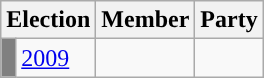<table class="wikitable">
<tr>
<th colspan="2">Election</th>
<th>Member</th>
<th>Party</th>
</tr>
<tr>
<td style="background-color: grey"></td>
<td><a href='#'>2009</a></td>
<td></td>
<td></td>
</tr>
</table>
